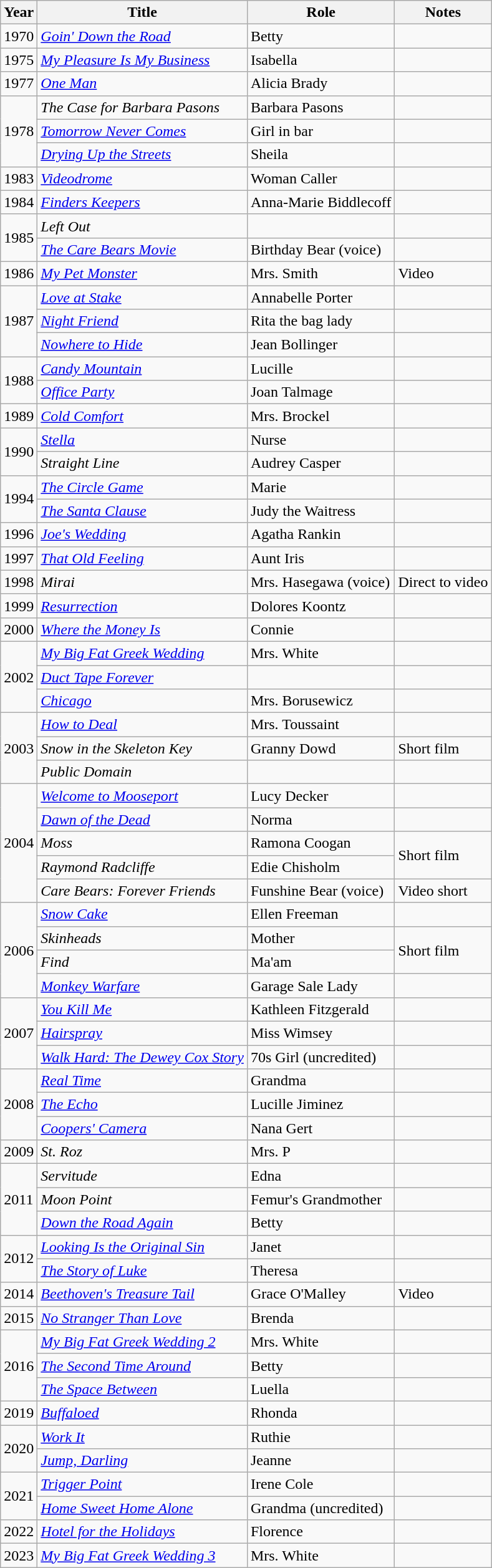<table class="wikitable sortable">
<tr>
<th>Year</th>
<th>Title</th>
<th>Role</th>
<th class=unsortable>Notes</th>
</tr>
<tr>
<td>1970</td>
<td><em><a href='#'>Goin' Down the Road</a></em></td>
<td>Betty</td>
<td></td>
</tr>
<tr>
<td>1975</td>
<td><em><a href='#'>My Pleasure Is My Business</a></em></td>
<td>Isabella</td>
<td></td>
</tr>
<tr>
<td>1977</td>
<td><em><a href='#'>One Man</a></em></td>
<td>Alicia Brady</td>
<td></td>
</tr>
<tr>
<td rowspan=3>1978</td>
<td data-sort-value="Case for Barbara Pasons, The"><em>The Case for Barbara Pasons</em></td>
<td>Barbara Pasons</td>
<td></td>
</tr>
<tr>
<td><em><a href='#'>Tomorrow Never Comes</a></em></td>
<td>Girl in bar</td>
<td></td>
</tr>
<tr>
<td><em><a href='#'>Drying Up the Streets</a></em></td>
<td>Sheila</td>
<td></td>
</tr>
<tr>
<td>1983</td>
<td><em><a href='#'>Videodrome</a></em></td>
<td>Woman Caller</td>
<td></td>
</tr>
<tr>
<td>1984</td>
<td><em><a href='#'>Finders Keepers</a></em></td>
<td>Anna-Marie Biddlecoff</td>
<td></td>
</tr>
<tr>
<td rowspan=2>1985</td>
<td><em>Left Out</em></td>
<td></td>
<td></td>
</tr>
<tr>
<td data-sort-value="Care Bears Movie, The"><em><a href='#'>The Care Bears Movie</a></em></td>
<td>Birthday Bear (voice)</td>
<td></td>
</tr>
<tr>
<td>1986</td>
<td><em><a href='#'>My Pet Monster</a></em></td>
<td>Mrs. Smith</td>
<td>Video</td>
</tr>
<tr>
<td rowspan=3>1987</td>
<td><em><a href='#'>Love at Stake</a></em></td>
<td>Annabelle Porter</td>
<td></td>
</tr>
<tr>
<td><em><a href='#'>Night Friend</a></em></td>
<td>Rita the bag lady</td>
<td></td>
</tr>
<tr>
<td><em><a href='#'>Nowhere to Hide</a></em></td>
<td>Jean Bollinger</td>
<td></td>
</tr>
<tr>
<td rowspan=2>1988</td>
<td><em><a href='#'>Candy Mountain</a></em></td>
<td>Lucille</td>
<td></td>
</tr>
<tr>
<td><em><a href='#'>Office Party</a></em></td>
<td>Joan Talmage</td>
<td></td>
</tr>
<tr>
<td>1989</td>
<td><em><a href='#'>Cold Comfort</a></em></td>
<td>Mrs. Brockel</td>
<td></td>
</tr>
<tr>
<td rowspan=2>1990</td>
<td><em><a href='#'>Stella</a></em></td>
<td>Nurse</td>
<td></td>
</tr>
<tr>
<td><em>Straight Line</em></td>
<td>Audrey Casper</td>
<td></td>
</tr>
<tr>
<td rowspan=2>1994</td>
<td data-sort-value="Circle Game, The"><em><a href='#'>The Circle Game</a></em></td>
<td>Marie</td>
<td></td>
</tr>
<tr>
<td data-sort-value="Santa Clause, The"><em><a href='#'>The Santa Clause</a></em></td>
<td>Judy the Waitress</td>
<td></td>
</tr>
<tr>
<td>1996</td>
<td><em><a href='#'>Joe's Wedding</a></em></td>
<td>Agatha Rankin</td>
<td></td>
</tr>
<tr>
<td>1997</td>
<td><em><a href='#'>That Old Feeling</a></em></td>
<td>Aunt Iris</td>
<td></td>
</tr>
<tr>
<td>1998</td>
<td><em>Mirai</em></td>
<td>Mrs. Hasegawa (voice)</td>
<td>Direct to video</td>
</tr>
<tr>
<td>1999</td>
<td><em><a href='#'>Resurrection</a></em></td>
<td>Dolores Koontz</td>
<td></td>
</tr>
<tr>
<td>2000</td>
<td><em><a href='#'>Where the Money Is</a></em></td>
<td>Connie</td>
<td></td>
</tr>
<tr>
<td rowspan=3>2002</td>
<td><em><a href='#'>My Big Fat Greek Wedding</a></em></td>
<td>Mrs. White</td>
<td></td>
</tr>
<tr>
<td><em><a href='#'>Duct Tape Forever</a></em></td>
<td></td>
<td></td>
</tr>
<tr>
<td><em><a href='#'>Chicago</a></em></td>
<td>Mrs. Borusewicz</td>
<td></td>
</tr>
<tr>
<td rowspan=3>2003</td>
<td><em><a href='#'>How to Deal</a></em></td>
<td>Mrs. Toussaint</td>
<td></td>
</tr>
<tr>
<td><em>Snow in the Skeleton Key</em></td>
<td>Granny Dowd</td>
<td>Short film</td>
</tr>
<tr>
<td><em>Public Domain</em></td>
<td></td>
<td></td>
</tr>
<tr>
<td rowspan=5>2004</td>
<td><em><a href='#'>Welcome to Mooseport</a></em></td>
<td>Lucy Decker</td>
<td></td>
</tr>
<tr>
<td><em><a href='#'>Dawn of the Dead</a></em></td>
<td>Norma</td>
<td></td>
</tr>
<tr>
<td><em>Moss</em></td>
<td>Ramona Coogan</td>
<td rowspan=2>Short film</td>
</tr>
<tr>
<td><em>Raymond Radcliffe</em></td>
<td>Edie Chisholm</td>
</tr>
<tr>
<td><em>Care Bears: Forever Friends</em></td>
<td>Funshine Bear (voice)</td>
<td>Video short</td>
</tr>
<tr>
<td rowspan=4>2006</td>
<td><em><a href='#'>Snow Cake</a></em></td>
<td>Ellen Freeman</td>
<td></td>
</tr>
<tr>
<td><em>Skinheads</em></td>
<td>Mother</td>
<td rowspan=2>Short film</td>
</tr>
<tr>
<td><em>Find</em></td>
<td>Ma'am</td>
</tr>
<tr>
<td><em><a href='#'>Monkey Warfare</a></em></td>
<td>Garage Sale Lady</td>
<td></td>
</tr>
<tr>
<td rowspan=3>2007</td>
<td><em><a href='#'>You Kill Me</a></em></td>
<td>Kathleen Fitzgerald</td>
<td></td>
</tr>
<tr>
<td><em><a href='#'>Hairspray</a></em></td>
<td>Miss Wimsey</td>
<td></td>
</tr>
<tr>
<td><em><a href='#'>Walk Hard: The Dewey Cox Story</a></em></td>
<td>70s Girl (uncredited)</td>
<td></td>
</tr>
<tr>
<td rowspan=3>2008</td>
<td><em><a href='#'>Real Time</a></em></td>
<td>Grandma</td>
<td></td>
</tr>
<tr>
<td data-sort-value="Echo, The"><em><a href='#'>The Echo</a></em></td>
<td>Lucille Jiminez</td>
<td></td>
</tr>
<tr>
<td><em><a href='#'>Coopers' Camera</a></em></td>
<td>Nana Gert</td>
<td></td>
</tr>
<tr>
<td>2009</td>
<td><em>St. Roz</em></td>
<td>Mrs. P</td>
<td></td>
</tr>
<tr>
<td rowspan=3>2011</td>
<td><em>Servitude</em></td>
<td>Edna</td>
<td></td>
</tr>
<tr>
<td><em>Moon Point</em></td>
<td>Femur's Grandmother</td>
<td></td>
</tr>
<tr>
<td><em><a href='#'>Down the Road Again</a></em></td>
<td>Betty</td>
<td></td>
</tr>
<tr>
<td rowspan=2>2012</td>
<td><em><a href='#'>Looking Is the Original Sin</a></em></td>
<td>Janet</td>
<td></td>
</tr>
<tr>
<td data-sort-value="Story of Luke, The"><em><a href='#'>The Story of Luke</a></em></td>
<td>Theresa</td>
<td></td>
</tr>
<tr>
<td>2014</td>
<td><em><a href='#'>Beethoven's Treasure Tail</a></em></td>
<td>Grace O'Malley</td>
<td>Video</td>
</tr>
<tr>
<td>2015</td>
<td><em><a href='#'>No Stranger Than Love</a></em></td>
<td>Brenda</td>
<td></td>
</tr>
<tr>
<td rowspan=3>2016</td>
<td><em><a href='#'>My Big Fat Greek Wedding 2</a></em></td>
<td>Mrs. White</td>
<td></td>
</tr>
<tr>
<td data-sort-value="Second Time Around, The"><em><a href='#'>The Second Time Around</a></em></td>
<td>Betty</td>
<td></td>
</tr>
<tr>
<td data-sort-value="Space Between, The"><em><a href='#'>The Space Between</a></em></td>
<td>Luella</td>
<td></td>
</tr>
<tr>
<td>2019</td>
<td><em><a href='#'>Buffaloed</a></em></td>
<td>Rhonda</td>
<td></td>
</tr>
<tr>
<td rowspan=2>2020</td>
<td><em><a href='#'>Work It</a></em></td>
<td>Ruthie</td>
<td></td>
</tr>
<tr>
<td><em><a href='#'>Jump, Darling</a></em></td>
<td>Jeanne</td>
<td></td>
</tr>
<tr>
<td rowspan=2>2021</td>
<td><em><a href='#'>Trigger Point</a></em></td>
<td>Irene Cole</td>
<td></td>
</tr>
<tr>
<td><em><a href='#'>Home Sweet Home Alone</a></em></td>
<td>Grandma (uncredited)</td>
<td></td>
</tr>
<tr>
<td>2022</td>
<td><em><a href='#'>Hotel for the Holidays</a></em></td>
<td>Florence</td>
<td></td>
</tr>
<tr>
<td>2023</td>
<td><em><a href='#'>My Big Fat Greek Wedding 3</a></em></td>
<td>Mrs. White</td>
<td></td>
</tr>
</table>
